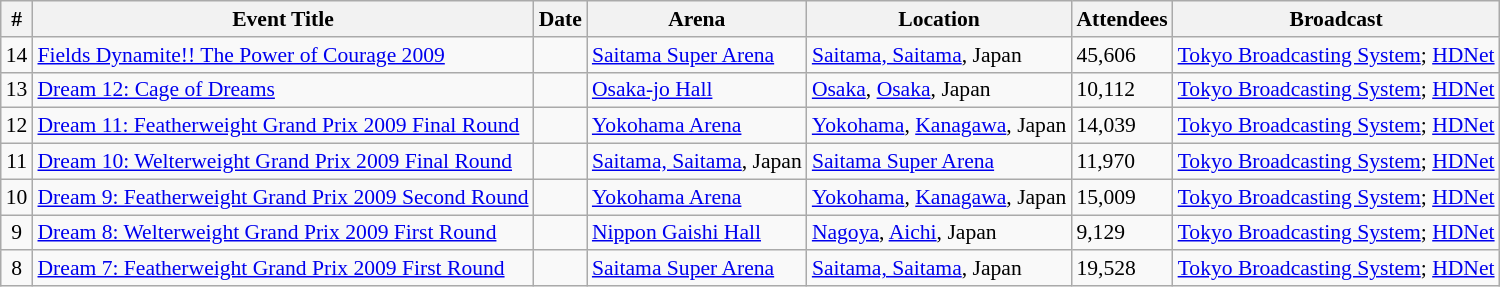<table class="sortable wikitable succession-box" style="font-size:90%;">
<tr>
<th scope="col">#</th>
<th scope="col">Event Title</th>
<th scope="col">Date</th>
<th scope="col">Arena</th>
<th scope="col">Location</th>
<th scope="col">Attendees</th>
<th scope="col">Broadcast</th>
</tr>
<tr>
<td align=center>14</td>
<td><a href='#'>Fields Dynamite!! The Power of Courage 2009</a></td>
<td></td>
<td><a href='#'>Saitama Super Arena</a></td>
<td><a href='#'>Saitama, Saitama</a>, Japan</td>
<td>45,606</td>
<td><a href='#'>Tokyo Broadcasting System</a>; <a href='#'>HDNet</a></td>
</tr>
<tr>
<td align=center>13</td>
<td><a href='#'>Dream 12: Cage of Dreams</a></td>
<td></td>
<td><a href='#'>Osaka-jo Hall</a></td>
<td><a href='#'>Osaka</a>, <a href='#'>Osaka</a>, Japan</td>
<td>10,112</td>
<td><a href='#'>Tokyo Broadcasting System</a>; <a href='#'>HDNet</a></td>
</tr>
<tr>
<td align=center>12</td>
<td><a href='#'>Dream 11: Featherweight Grand Prix 2009 Final Round</a></td>
<td></td>
<td><a href='#'>Yokohama Arena</a></td>
<td><a href='#'>Yokohama</a>, <a href='#'>Kanagawa</a>, Japan</td>
<td>14,039</td>
<td><a href='#'>Tokyo Broadcasting System</a>; <a href='#'>HDNet</a></td>
</tr>
<tr>
<td align=center>11</td>
<td><a href='#'>Dream 10: Welterweight Grand Prix 2009 Final Round</a></td>
<td></td>
<td><a href='#'>Saitama, Saitama</a>, Japan</td>
<td><a href='#'>Saitama Super Arena</a></td>
<td>11,970</td>
<td><a href='#'>Tokyo Broadcasting System</a>; <a href='#'>HDNet</a></td>
</tr>
<tr>
<td align=center>10</td>
<td><a href='#'>Dream 9: Featherweight Grand Prix 2009 Second Round</a></td>
<td></td>
<td><a href='#'>Yokohama Arena</a></td>
<td><a href='#'>Yokohama</a>, <a href='#'>Kanagawa</a>, Japan</td>
<td>15,009</td>
<td><a href='#'>Tokyo Broadcasting System</a>; <a href='#'>HDNet</a></td>
</tr>
<tr>
<td align=center>9</td>
<td><a href='#'>Dream 8: Welterweight Grand Prix 2009 First Round</a></td>
<td></td>
<td><a href='#'>Nippon Gaishi Hall</a></td>
<td><a href='#'>Nagoya</a>, <a href='#'>Aichi</a>, Japan</td>
<td>9,129</td>
<td><a href='#'>Tokyo Broadcasting System</a>; <a href='#'>HDNet</a></td>
</tr>
<tr>
<td align=center>8</td>
<td><a href='#'>Dream 7: Featherweight Grand Prix 2009 First Round</a></td>
<td></td>
<td><a href='#'>Saitama Super Arena</a></td>
<td><a href='#'>Saitama, Saitama</a>, Japan</td>
<td>19,528</td>
<td><a href='#'>Tokyo Broadcasting System</a>; <a href='#'>HDNet</a></td>
</tr>
</table>
